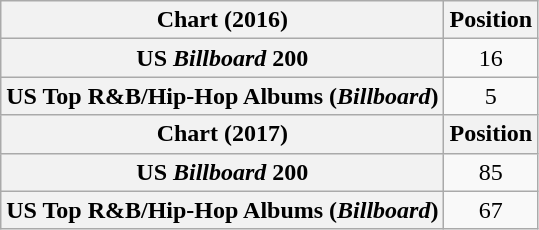<table class="wikitable plainrowheaders" style="text-align:center">
<tr>
<th scope="col">Chart (2016)</th>
<th scope="col">Position</th>
</tr>
<tr>
<th scope="row">US <em>Billboard</em> 200</th>
<td>16</td>
</tr>
<tr>
<th scope="row">US Top R&B/Hip-Hop Albums (<em>Billboard</em>)</th>
<td>5</td>
</tr>
<tr>
<th scope="col">Chart (2017)</th>
<th scope="col">Position</th>
</tr>
<tr>
<th scope="row">US <em>Billboard</em> 200</th>
<td>85</td>
</tr>
<tr>
<th scope="row">US Top R&B/Hip-Hop Albums (<em>Billboard</em>)</th>
<td>67</td>
</tr>
</table>
